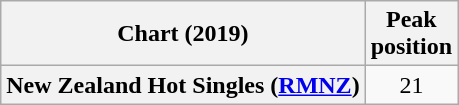<table class="wikitable plainrowheaders" style="text-align:center">
<tr>
<th scope="col">Chart (2019)</th>
<th scope="col">Peak<br>position</th>
</tr>
<tr>
<th scope="row">New Zealand Hot Singles (<a href='#'>RMNZ</a>)</th>
<td>21</td>
</tr>
</table>
